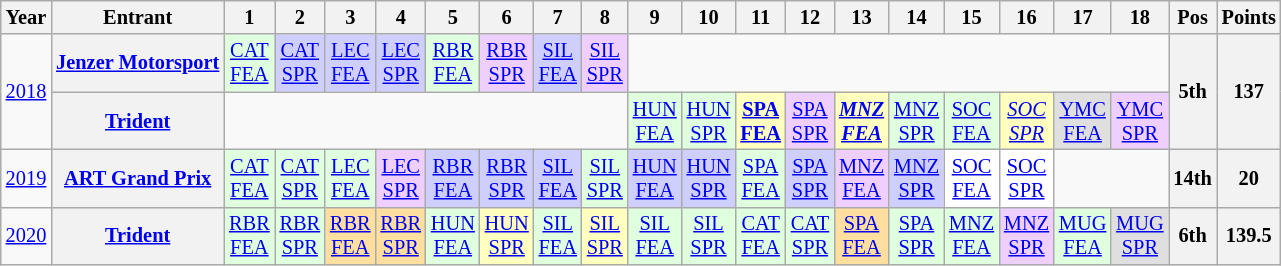<table class="wikitable" style="text-align:center; font-size:85%">
<tr>
<th>Year</th>
<th>Entrant</th>
<th>1</th>
<th>2</th>
<th>3</th>
<th>4</th>
<th>5</th>
<th>6</th>
<th>7</th>
<th>8</th>
<th>9</th>
<th>10</th>
<th>11</th>
<th>12</th>
<th>13</th>
<th>14</th>
<th>15</th>
<th>16</th>
<th>17</th>
<th>18</th>
<th>Pos</th>
<th>Points</th>
</tr>
<tr>
<td rowspan=2><a href='#'>2018</a></td>
<th nowrap><a href='#'>Jenzer Motorsport</a></th>
<td style="background:#DFFFDF;"><a href='#'>CAT<br>FEA</a><br></td>
<td style="background:#CFCFFF;"><a href='#'>CAT<br>SPR</a><br></td>
<td style="background:#CFCFFF;"><a href='#'>LEC<br>FEA</a><br></td>
<td style="background:#CFCFFF;"><a href='#'>LEC<br>SPR</a><br></td>
<td style="background:#DFFFDF;"><a href='#'>RBR<br>FEA</a><br></td>
<td style="background:#EFCFFF;"><a href='#'>RBR<br>SPR</a><br></td>
<td style="background:#CFCFFF;"><a href='#'>SIL<br>FEA</a><br></td>
<td style="background:#EFCFFF;"><a href='#'>SIL<br>SPR</a><br></td>
<td colspan=10></td>
<th rowspan=2>5th</th>
<th rowspan=2>137</th>
</tr>
<tr>
<th nowrap><a href='#'>Trident</a></th>
<td colspan=8></td>
<td style="background:#DFFFDF;"><a href='#'>HUN<br>FEA</a><br></td>
<td style="background:#DFFFDF;"><a href='#'>HUN<br>SPR</a><br></td>
<td style="background:#FFFFBF;"><strong><a href='#'>SPA<br>FEA</a></strong><br></td>
<td style="background:#EFCFFF;"><a href='#'>SPA<br>SPR</a><br></td>
<td style="background:#FFFFBF;"><strong><em><a href='#'>MNZ<br>FEA</a></em></strong><br></td>
<td style="background:#DFFFDF;"><a href='#'>MNZ<br>SPR</a><br></td>
<td style="background:#DFFFDF;"><a href='#'>SOC<br>FEA</a><br></td>
<td style="background:#FFFFBF;"><em><a href='#'>SOC<br>SPR</a></em><br></td>
<td style="background:#DFDFDF;"><a href='#'>YMC<br>FEA</a><br></td>
<td style="background:#EFCFFF;"><a href='#'>YMC<br>SPR</a><br></td>
</tr>
<tr>
<td><a href='#'>2019</a></td>
<th nowrap><a href='#'>ART Grand Prix</a></th>
<td style="background:#DFFFDF;"><a href='#'>CAT<br>FEA</a><br></td>
<td style="background:#DFFFDF;"><a href='#'>CAT<br>SPR</a><br></td>
<td style="background:#DFFFDF;"><a href='#'>LEC<br>FEA</a><br></td>
<td style="background:#EFCFFF;"><a href='#'>LEC<br>SPR</a><br></td>
<td style="background:#CFCFFF;"><a href='#'>RBR<br>FEA</a><br></td>
<td style="background:#CFCFFF;"><a href='#'>RBR<br>SPR</a><br></td>
<td style="background:#CFCFFF;"><a href='#'>SIL<br>FEA</a><br></td>
<td style="background:#DFFFDF;"><a href='#'>SIL<br>SPR</a><br></td>
<td style="background:#CFCFFF;"><a href='#'>HUN<br>FEA</a><br></td>
<td style="background:#CFCFFF;"><a href='#'>HUN<br>SPR</a><br></td>
<td style="background:#DFFFDF;"><a href='#'>SPA<br>FEA</a><br></td>
<td style="background:#CFCFFF;"><a href='#'>SPA<br>SPR</a><br></td>
<td style="background:#EFCFFF;"><a href='#'>MNZ<br>FEA</a><br></td>
<td style="background:#CFCFFF;"><a href='#'>MNZ<br>SPR</a><br></td>
<td style="background:#FFFFFF;"><a href='#'>SOC<br>FEA</a><br></td>
<td style="background:#FFFFFF;"><a href='#'>SOC<br>SPR</a><br></td>
<td colspan=2></td>
<th>14th</th>
<th>20</th>
</tr>
<tr>
<td><a href='#'>2020</a></td>
<th nowrap><a href='#'>Trident</a></th>
<td style="background:#DFFFDF;"><a href='#'>RBR<br>FEA</a><br></td>
<td style="background:#DFFFDF;"><a href='#'>RBR<br>SPR</a><br></td>
<td style="background:#FFDF9F;"><a href='#'>RBR<br>FEA</a><br> </td>
<td style="background:#FFDF9F;"><a href='#'>RBR<br>SPR</a><br> </td>
<td style="background:#DFFFDF;"><a href='#'>HUN<br>FEA</a><br> </td>
<td style="background:#FFFFBF;"><a href='#'>HUN<br>SPR</a><br> </td>
<td style="background:#DFFFDF;"><a href='#'>SIL<br>FEA</a><br> </td>
<td style="background:#FFFFBF;"><a href='#'>SIL<br>SPR</a><br> </td>
<td style="background:#DFFFDF;"><a href='#'>SIL<br>FEA</a><br> </td>
<td style="background:#DFFFDF;"><a href='#'>SIL<br>SPR</a><br> </td>
<td style="background:#DFFFDF;"><a href='#'>CAT<br>FEA</a><br> </td>
<td style="background:#DFFFDF;"><a href='#'>CAT<br>SPR</a><br> </td>
<td style="background:#FFDF9F;"><a href='#'>SPA<br>FEA</a><br></td>
<td style="background:#DFFFDF;"><a href='#'>SPA<br>SPR</a><br></td>
<td style="background:#DFFFDF;"><a href='#'>MNZ<br>FEA</a><br> </td>
<td style="background:#EFCFFF;"><a href='#'>MNZ<br>SPR</a><br>  </td>
<td style="background:#DFFFDF;"><a href='#'>MUG<br>FEA</a><br> </td>
<td style="background:#DFDFDF;"><a href='#'>MUG<br>SPR</a><br> </td>
<th>6th</th>
<th>139.5</th>
</tr>
</table>
